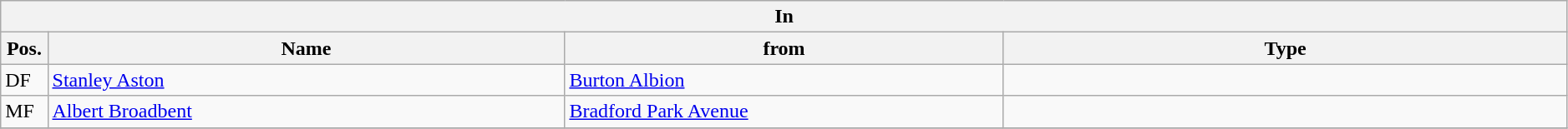<table class="wikitable" style="font-size:100%;width:99%;">
<tr>
<th colspan="4">In</th>
</tr>
<tr>
<th width=3%>Pos.</th>
<th width=33%>Name</th>
<th width=28%>from</th>
<th width=36%>Type</th>
</tr>
<tr>
<td>DF</td>
<td><a href='#'>Stanley Aston</a></td>
<td><a href='#'>Burton Albion</a></td>
<td></td>
</tr>
<tr>
<td>MF</td>
<td><a href='#'>Albert Broadbent</a></td>
<td><a href='#'>Bradford Park Avenue</a></td>
<td></td>
</tr>
<tr>
</tr>
</table>
